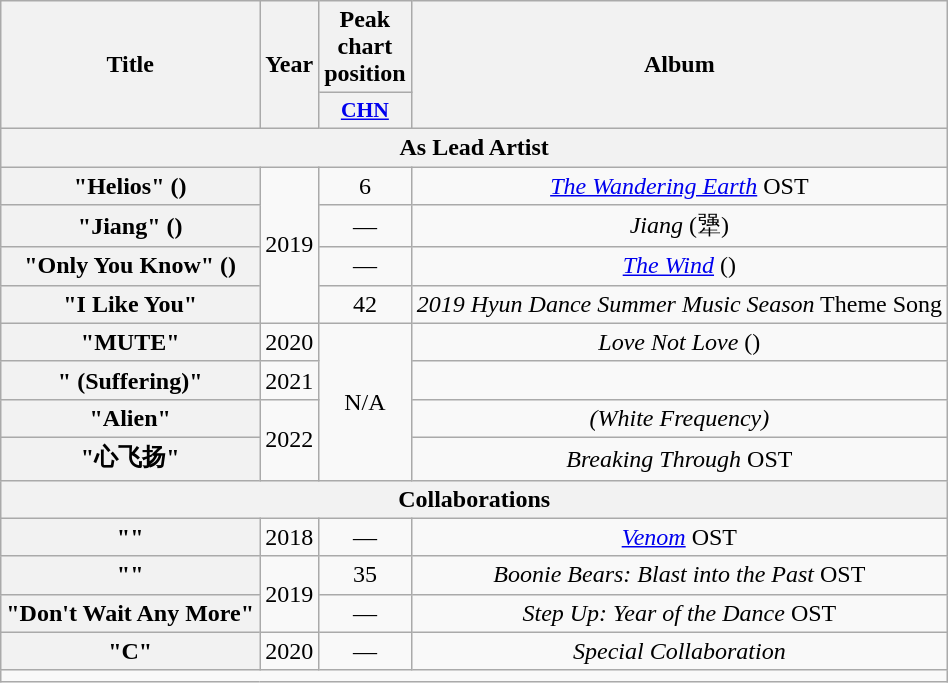<table class="wikitable plainrowheaders" style="text-align:center;">
<tr>
<th scope="col" rowspan="2">Title</th>
<th scope="col" rowspan="2">Year</th>
<th scope="col">Peak chart position</th>
<th scope="col" rowspan="2">Album</th>
</tr>
<tr>
<th scope="col" style="font-size:90%; width:3em"><a href='#'>CHN</a><br></th>
</tr>
<tr>
<th scope="col" colspan="4">As Lead Artist</th>
</tr>
<tr>
<th scope="row">"Helios" ()</th>
<td rowspan="4">2019</td>
<td>6</td>
<td><em><a href='#'>The Wandering Earth</a></em> OST</td>
</tr>
<tr>
<th scope="row">"Jiang" ()</th>
<td>—</td>
<td><em>Jiang</em> (犟)</td>
</tr>
<tr>
<th scope="row">"Only You Know" ()</th>
<td>—</td>
<td><em><a href='#'>The Wind</a></em> ()</td>
</tr>
<tr>
<th scope="row">"I Like You"</th>
<td>42</td>
<td><em>2019 Hyun Dance Summer Music Season</em> Theme Song</td>
</tr>
<tr>
<th scope="row">"MUTE"</th>
<td>2020</td>
<td rowspan="4">N/A</td>
<td><em>Love Not Love</em> ()</td>
</tr>
<tr>
<th scope="row">" (Suffering)"</th>
<td>2021</td>
<td><em></em></td>
</tr>
<tr>
<th scope="row">"Alien"</th>
<td rowspan="2">2022</td>
<td><em> (White Frequency)</em></td>
</tr>
<tr>
<th scope="row">"心飞扬"</th>
<td><em>Breaking Through</em> OST</td>
</tr>
<tr>
<th scope="col" colspan="4">Collaborations</th>
</tr>
<tr>
<th scope="row">""<br></th>
<td>2018</td>
<td>—</td>
<td><em><a href='#'>Venom</a></em> OST</td>
</tr>
<tr>
<th scope="row">""<br></th>
<td rowspan="2">2019</td>
<td>35</td>
<td><em>Boonie Bears: Blast into the Past</em> OST</td>
</tr>
<tr>
<th scope="row">"Don't Wait Any More"<br></th>
<td>—</td>
<td><em>Step Up: Year of the Dance</em> OST</td>
</tr>
<tr>
<th scope="row">"C"<br></th>
<td>2020</td>
<td>—</td>
<td><em>Special Collaboration</em></td>
</tr>
<tr>
<td colspan="4"></td>
</tr>
</table>
